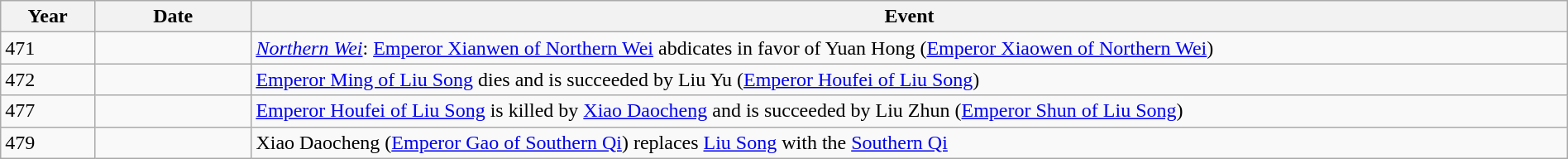<table class="wikitable" style="width:100%;">
<tr>
<th style="width:6%">Year</th>
<th style="width:10%">Date</th>
<th>Event</th>
</tr>
<tr>
<td>471</td>
<td></td>
<td><em><a href='#'>Northern Wei</a></em>: <a href='#'>Emperor Xianwen of Northern Wei</a> abdicates in favor of Yuan Hong (<a href='#'>Emperor Xiaowen of Northern Wei</a>)</td>
</tr>
<tr>
<td>472</td>
<td></td>
<td><a href='#'>Emperor Ming of Liu Song</a> dies and is succeeded by Liu Yu (<a href='#'>Emperor Houfei of Liu Song</a>)</td>
</tr>
<tr>
<td>477</td>
<td></td>
<td><a href='#'>Emperor Houfei of Liu Song</a> is killed by <a href='#'>Xiao Daocheng</a> and is succeeded by Liu Zhun (<a href='#'>Emperor Shun of Liu Song</a>)</td>
</tr>
<tr>
<td>479</td>
<td></td>
<td>Xiao Daocheng (<a href='#'>Emperor Gao of Southern Qi</a>) replaces <a href='#'>Liu Song</a> with the <a href='#'>Southern Qi</a></td>
</tr>
</table>
